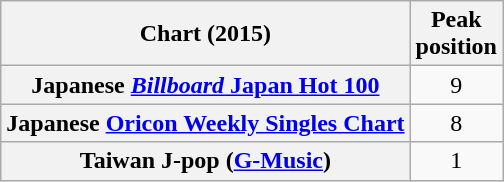<table class="wikitable plainrowheaders sortable" style="text-align:center;">
<tr>
<th scope="col">Chart (2015)</th>
<th scope="col">Peak<br>position</th>
</tr>
<tr>
<th scope="row">Japanese <a href='#'><em>Billboard</em> Japan Hot 100</a></th>
<td>9</td>
</tr>
<tr>
<th scope="row">Japanese <a href='#'>Oricon Weekly Singles Chart</a></th>
<td>8</td>
</tr>
<tr>
<th scope="row">Taiwan J-pop (<a href='#'>G-Music</a>)</th>
<td>1</td>
</tr>
</table>
